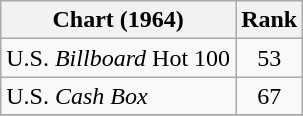<table class="wikitable">
<tr>
<th>Chart (1964)</th>
<th style="text-align:center;">Rank</th>
</tr>
<tr>
<td>U.S. <em>Billboard</em> Hot 100</td>
<td style="text-align:center;">53</td>
</tr>
<tr>
<td>U.S. <em>Cash Box</em> </td>
<td style="text-align:center;">67</td>
</tr>
<tr>
</tr>
</table>
